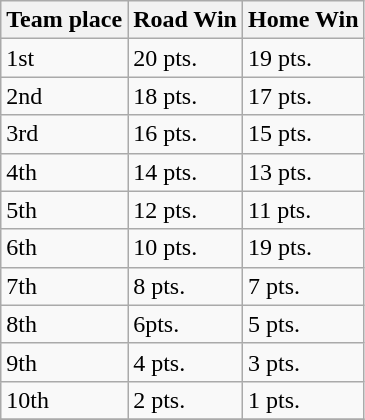<table class="wikitable">
<tr>
<th>Team place</th>
<th>Road Win</th>
<th>Home Win</th>
</tr>
<tr>
<td>1st</td>
<td>20 pts.</td>
<td>19 pts.</td>
</tr>
<tr>
<td>2nd</td>
<td>18 pts.</td>
<td>17 pts.</td>
</tr>
<tr>
<td>3rd</td>
<td>16 pts.</td>
<td>15 pts.</td>
</tr>
<tr>
<td>4th</td>
<td>14 pts.</td>
<td>13 pts.</td>
</tr>
<tr>
<td>5th</td>
<td>12 pts.</td>
<td>11 pts.</td>
</tr>
<tr>
<td>6th</td>
<td>10 pts.</td>
<td>19 pts.</td>
</tr>
<tr>
<td>7th</td>
<td>8 pts.</td>
<td>7 pts.</td>
</tr>
<tr>
<td>8th</td>
<td>6pts.</td>
<td>5 pts.</td>
</tr>
<tr>
<td>9th</td>
<td>4 pts.</td>
<td>3 pts.</td>
</tr>
<tr>
<td>10th</td>
<td>2 pts.</td>
<td>1 pts.</td>
</tr>
<tr>
</tr>
</table>
